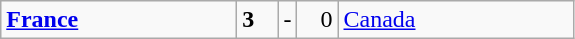<table class="wikitable">
<tr>
<td width=150> <strong><a href='#'>France</a></strong></td>
<td style="width:20px; text-align:left;"><strong>3</strong></td>
<td>-</td>
<td style="width:20px; text-align:right;">0</td>
<td width=150> <a href='#'>Canada</a></td>
</tr>
</table>
